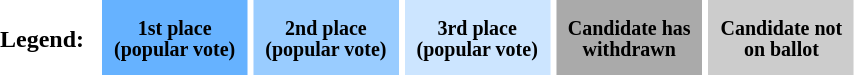<table style="text-align:center; margin:15px 0; line-height:13px;" cellpadding="0">
<tr>
<th>Legend:  </th>
<td></td>
<th style="padding:11px 8px; background:#66b2ff;"><small>1st place<br>(popular vote)</small></th>
<td></td>
<th style="padding:11px 8px; background:#99ccff;"><small>2nd place<br>(popular vote)</small></th>
<td></td>
<th style="padding:11px 8px; background:#cce5ff;"><small>3rd place<br>(popular vote)</small></th>
<td></td>
<th style="padding:11px 8px; background:#aaa;"><small>Candidate has<br>withdrawn</small></th>
<td></td>
<th style="padding:11px 8px; background:#ccc;"><small>Candidate not<br>on ballot</small></th>
</tr>
</table>
